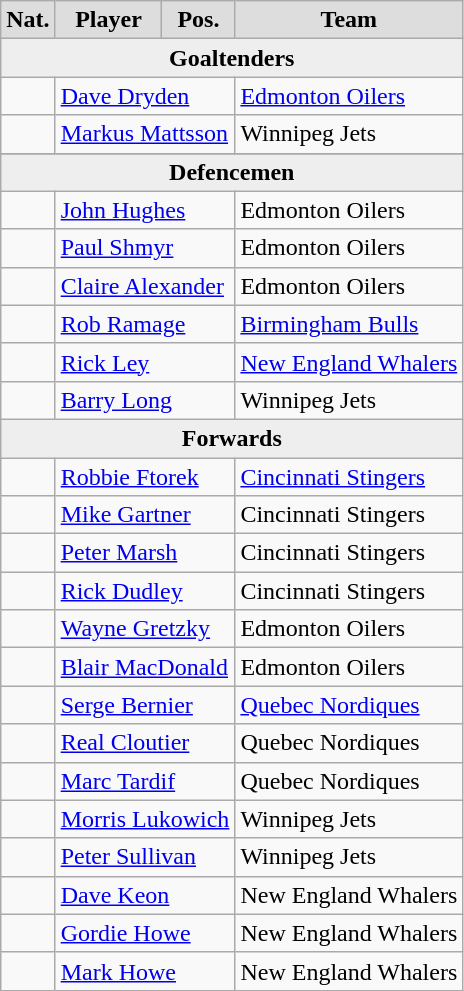<table class="wikitable">
<tr style="font-weight:bold; background-color:#dddddd;" align="center" |>
<td>Nat.</td>
<td>Player</td>
<td>Pos.</td>
<td>Team</td>
</tr>
<tr style="font-weight:bold; background-color:#eeeeee;" align="center" |>
<td colspan="5"><strong>Goaltenders</strong></td>
</tr>
<tr>
<td align="center"></td>
<td colspan="2"><a href='#'>Dave Dryden</a></td>
<td><a href='#'>Edmonton Oilers</a></td>
</tr>
<tr>
<td align="center"></td>
<td colspan="2"><a href='#'>Markus Mattsson</a></td>
<td>Winnipeg Jets</td>
</tr>
<tr>
</tr>
<tr style="font-weight:bold; background-color:#eeeeee;" align="center" |>
<td colspan="5"><strong>Defencemen</strong></td>
</tr>
<tr>
<td align="center"></td>
<td colspan="2"><a href='#'>John Hughes</a></td>
<td>Edmonton Oilers</td>
</tr>
<tr>
<td align="center"></td>
<td colspan="2"><a href='#'>Paul Shmyr</a></td>
<td>Edmonton Oilers</td>
</tr>
<tr>
<td align="center"></td>
<td colspan="2"><a href='#'>Claire Alexander</a></td>
<td>Edmonton Oilers</td>
</tr>
<tr>
<td align="center"></td>
<td colspan="2"><a href='#'>Rob Ramage</a></td>
<td><a href='#'>Birmingham Bulls</a></td>
</tr>
<tr>
<td align="center"></td>
<td colspan="2"><a href='#'>Rick Ley</a></td>
<td><a href='#'>New England Whalers</a></td>
</tr>
<tr>
<td align="center"></td>
<td colspan="2"><a href='#'>Barry Long</a></td>
<td>Winnipeg Jets</td>
</tr>
<tr style="font-weight:bold; background-color:#eeeeee;" align="center" |>
<td colspan="5"><strong>Forwards</strong></td>
</tr>
<tr>
<td align="center"></td>
<td colspan="2"><a href='#'>Robbie Ftorek</a></td>
<td><a href='#'>Cincinnati Stingers</a></td>
</tr>
<tr>
<td align="center"></td>
<td colspan="2"><a href='#'>Mike Gartner</a></td>
<td>Cincinnati Stingers</td>
</tr>
<tr>
<td align="center"></td>
<td colspan="2"><a href='#'>Peter Marsh</a></td>
<td>Cincinnati Stingers</td>
</tr>
<tr>
<td align="center"></td>
<td colspan="2"><a href='#'>Rick Dudley</a></td>
<td>Cincinnati Stingers</td>
</tr>
<tr>
<td align="center"></td>
<td colspan="2"><a href='#'>Wayne Gretzky</a></td>
<td>Edmonton Oilers</td>
</tr>
<tr>
<td align="center"></td>
<td colspan="2"><a href='#'>Blair MacDonald</a></td>
<td>Edmonton Oilers</td>
</tr>
<tr>
<td align="center"></td>
<td colspan="2"><a href='#'>Serge Bernier</a></td>
<td><a href='#'>Quebec Nordiques</a></td>
</tr>
<tr>
<td align="center"></td>
<td colspan="2"><a href='#'>Real Cloutier</a></td>
<td>Quebec Nordiques</td>
</tr>
<tr>
<td align="center"></td>
<td colspan="2"><a href='#'>Marc Tardif</a></td>
<td>Quebec Nordiques</td>
</tr>
<tr>
<td align="center"></td>
<td colspan="2"><a href='#'>Morris Lukowich</a></td>
<td>Winnipeg Jets</td>
</tr>
<tr>
<td align="center"></td>
<td colspan="2"><a href='#'>Peter Sullivan</a></td>
<td>Winnipeg Jets</td>
</tr>
<tr>
<td align="center"></td>
<td colspan="2"><a href='#'>Dave Keon</a></td>
<td>New England Whalers</td>
</tr>
<tr>
<td align="center"></td>
<td colspan="2"><a href='#'>Gordie Howe</a></td>
<td>New England Whalers</td>
</tr>
<tr>
<td align="center"></td>
<td colspan="2"><a href='#'>Mark Howe</a></td>
<td>New England Whalers</td>
</tr>
</table>
